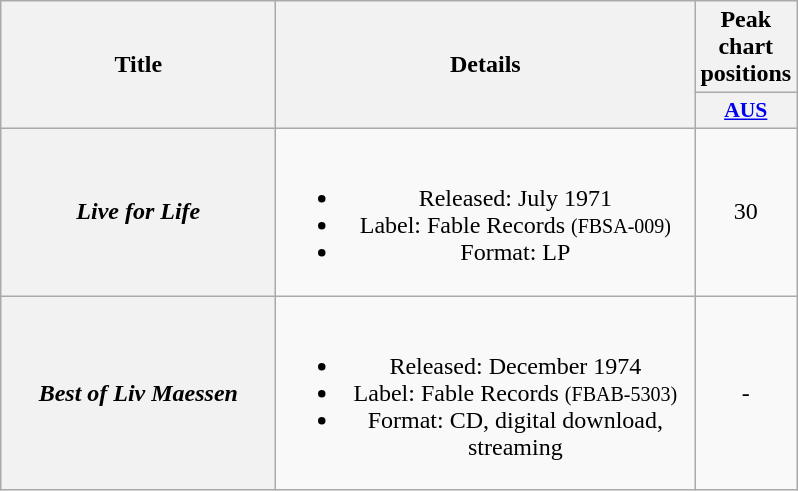<table class="wikitable plainrowheaders" style="text-align:center;" border="1">
<tr>
<th scope="col" rowspan="2" style="width:11em;">Title</th>
<th scope="col" rowspan="2" style="width:17em;">Details</th>
<th scope="col" colspan="1">Peak chart positions</th>
</tr>
<tr>
<th scope="col" style="width:3em;font-size:90%;"><a href='#'>AUS</a><br></th>
</tr>
<tr>
<th scope="row"><em>Live for Life</em></th>
<td><br><ul><li>Released: July 1971</li><li>Label: Fable Records <small>(FBSA-009)</small></li><li>Format: LP</li></ul></td>
<td>30</td>
</tr>
<tr>
<th scope="row"><em>Best of Liv Maessen</em></th>
<td><br><ul><li>Released: December 1974</li><li>Label: Fable Records <small>(FBAB-5303)</small></li><li>Format: CD, digital download, streaming</li></ul></td>
<td>-</td>
</tr>
</table>
